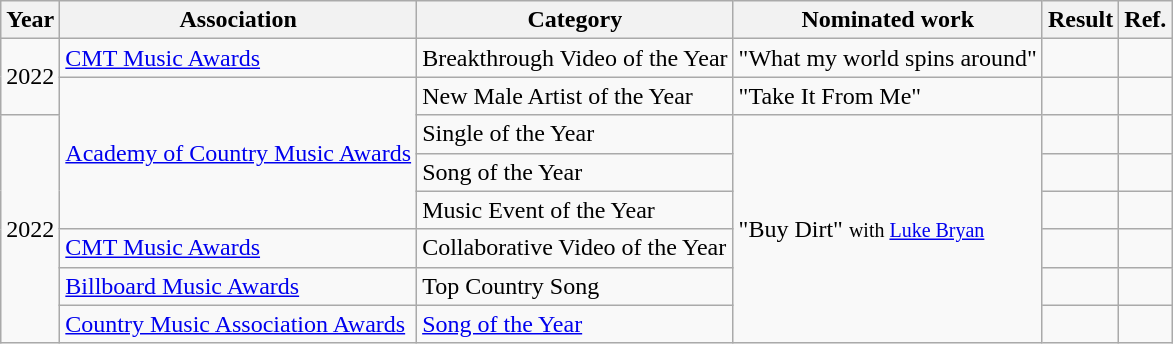<table class="wikitable">
<tr>
<th scope="col">Year</th>
<th scope="col">Association</th>
<th scope="col">Category</th>
<th scope="col">Nominated work</th>
<th scope="col">Result</th>
<th scope="col">Ref.</th>
</tr>
<tr>
<td rowspan="2">2022</td>
<td><a href='#'>CMT Music Awards</a></td>
<td>Breakthrough Video of the Year</td>
<td>"What my world spins around"</td>
<td></td>
<td></td>
</tr>
<tr>
<td rowspan="4"><a href='#'>Academy of Country Music Awards</a></td>
<td>New Male Artist of the Year</td>
<td>"Take It From Me"</td>
<td></td>
<td></td>
</tr>
<tr>
<td rowspan="6">2022</td>
<td>Single of the Year</td>
<td rowspan="6">"Buy Dirt" <small>with <a href='#'>Luke Bryan</a></small></td>
<td></td>
<td></td>
</tr>
<tr>
<td>Song of the Year</td>
<td></td>
<td></td>
</tr>
<tr>
<td>Music Event of the Year</td>
<td></td>
<td></td>
</tr>
<tr>
<td><a href='#'>CMT Music Awards</a></td>
<td>Collaborative Video of the Year</td>
<td></td>
<td></td>
</tr>
<tr>
<td><a href='#'>Billboard Music Awards</a></td>
<td>Top Country Song</td>
<td></td>
<td></td>
</tr>
<tr>
<td><a href='#'>Country Music Association Awards</a></td>
<td><a href='#'>Song of the Year</a></td>
<td></td>
<td></td>
</tr>
</table>
